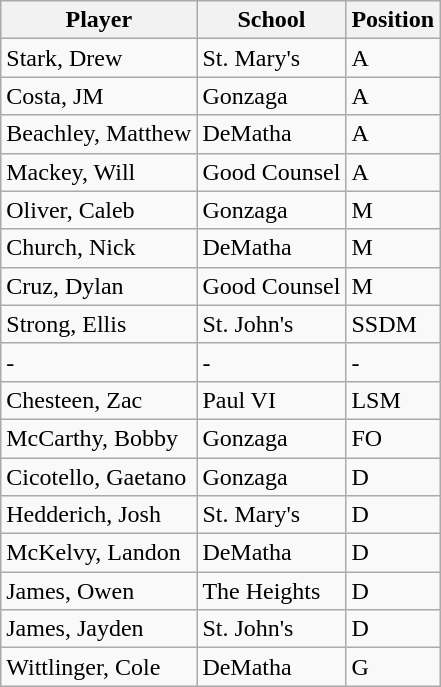<table class="wikitable sortable">
<tr>
<th>Player</th>
<th>School</th>
<th>Position</th>
</tr>
<tr>
<td>Stark, Drew</td>
<td>St. Mary's</td>
<td>A</td>
</tr>
<tr>
<td>Costa, JM</td>
<td>Gonzaga</td>
<td>A</td>
</tr>
<tr>
<td>Beachley, Matthew</td>
<td>DeMatha</td>
<td>A</td>
</tr>
<tr>
<td>Mackey, Will</td>
<td>Good Counsel</td>
<td>A</td>
</tr>
<tr>
<td>Oliver, Caleb</td>
<td>Gonzaga</td>
<td>M</td>
</tr>
<tr>
<td>Church, Nick</td>
<td>DeMatha</td>
<td>M</td>
</tr>
<tr>
<td>Cruz, Dylan</td>
<td>Good Counsel</td>
<td>M</td>
</tr>
<tr>
<td>Strong, Ellis</td>
<td>St. John's</td>
<td>SSDM</td>
</tr>
<tr>
<td>-</td>
<td>-</td>
<td>-</td>
</tr>
<tr>
<td>Chesteen, Zac</td>
<td>Paul VI</td>
<td>LSM</td>
</tr>
<tr>
<td>McCarthy, Bobby</td>
<td>Gonzaga</td>
<td>FO</td>
</tr>
<tr>
<td>Cicotello, Gaetano</td>
<td>Gonzaga</td>
<td>D</td>
</tr>
<tr>
<td>Hedderich, Josh</td>
<td>St. Mary's</td>
<td>D</td>
</tr>
<tr>
<td>McKelvy, Landon</td>
<td>DeMatha</td>
<td>D</td>
</tr>
<tr>
<td>James, Owen</td>
<td>The Heights</td>
<td>D</td>
</tr>
<tr>
<td>James, Jayden</td>
<td>St. John's</td>
<td>D</td>
</tr>
<tr>
<td>Wittlinger, Cole</td>
<td>DeMatha</td>
<td>G</td>
</tr>
</table>
